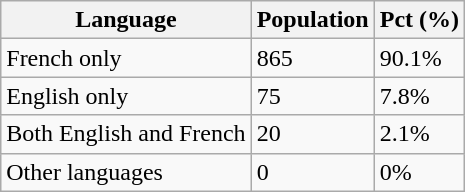<table class="wikitable">
<tr>
<th>Language</th>
<th>Population</th>
<th>Pct (%)</th>
</tr>
<tr>
<td>French only</td>
<td>865</td>
<td>90.1%</td>
</tr>
<tr>
<td>English only</td>
<td>75</td>
<td>7.8%</td>
</tr>
<tr>
<td>Both English and French</td>
<td>20</td>
<td>2.1%</td>
</tr>
<tr>
<td>Other languages</td>
<td>0</td>
<td>0%</td>
</tr>
</table>
